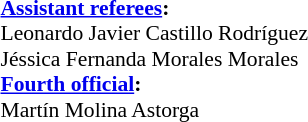<table width=100% style="font-size:90%">
<tr>
<td><br><strong><a href='#'>Assistant referees</a>:</strong>
<br>Leonardo Javier Castillo Rodríguez
<br>Jéssica Fernanda Morales Morales
<br><strong><a href='#'>Fourth official</a>:</strong>
<br>Martín Molina Astorga</td>
</tr>
</table>
